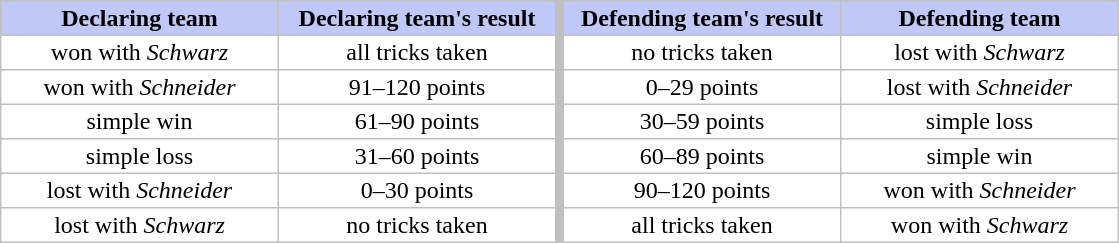<table cellpadding="2" style="background: #C0C0C0; margin-left: 1em; border-spacing: 1px;">
<tr align="center">
<td style="background: #c0c8f8;" ! width="180"><strong>Declaring team</strong></td>
<td style="background: #c0c8f8;" ! width="180"><strong>Declaring team's result</strong></td>
<th></th>
<td style="background: #c0c8f8;" ! width="180"><strong>Defending team's result</strong></td>
<td style="background: #c0c8f8;" ! width="180"><strong>Defending team</strong></td>
</tr>
<tr align="center">
<td style="background: #ffffff;">won with <em>Schwarz</em></td>
<td style="background: #ffffff;">all tricks taken</td>
<th></th>
<td style="background: #ffffff;">no tricks taken</td>
<td style="background: #ffffff;">lost with <em>Schwarz</em></td>
</tr>
<tr align="center">
<td style="background: #ffffff;">won with <em>Schneider</em></td>
<td style="background: #ffffff;">91–120 points</td>
<th></th>
<td style="background: #ffffff;">0–29 points</td>
<td style="background: #ffffff;">lost with <em>Schneider</em></td>
</tr>
<tr align="center">
<td style="background: #ffffff;">simple win</td>
<td style="background: #ffffff;">61–90 points</td>
<th></th>
<td style="background: #ffffff;">30–59 points</td>
<td style="background: #ffffff;">simple loss</td>
</tr>
<tr align="center">
<td style="background: #ffffff;">simple loss</td>
<td style="background: #ffffff;">31–60 points</td>
<th></th>
<td style="background: #ffffff;">60–89 points</td>
<td style="background: #ffffff;">simple win</td>
</tr>
<tr align="center">
<td style="background: #ffffff;">lost with <em>Schneider</em></td>
<td style="background: #ffffff;">0–30 points</td>
<th></th>
<td style="background: #ffffff;">90–120 points</td>
<td style="background: #ffffff;">won with <em>Schneider</em></td>
</tr>
<tr align="center">
<td style="background: #ffffff;">lost with <em>Schwarz</em></td>
<td style="background: #ffffff;">no tricks taken</td>
<th></th>
<td style="background: #ffffff;">all tricks taken</td>
<td style="background: #ffffff;">won with <em>Schwarz</em></td>
</tr>
</table>
